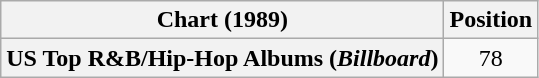<table class="wikitable plainrowheaders" style="text-align:center"'>
<tr>
<th scope="col">Chart (1989)</th>
<th scope="col">Position</th>
</tr>
<tr>
<th scope="row">US Top R&B/Hip-Hop Albums (<em>Billboard</em>)</th>
<td>78</td>
</tr>
</table>
